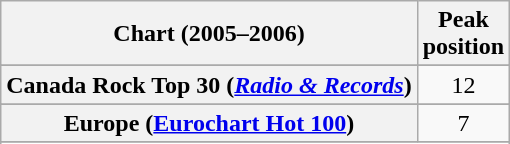<table class="wikitable sortable plainrowheaders" style="text-align:center">
<tr>
<th>Chart (2005–2006)</th>
<th>Peak<br>position</th>
</tr>
<tr>
</tr>
<tr>
</tr>
<tr>
<th scope="row">Canada Rock Top 30 (<em><a href='#'>Radio & Records</a></em>)</th>
<td>12</td>
</tr>
<tr>
</tr>
<tr>
<th scope="row">Europe (<a href='#'>Eurochart Hot 100</a>)</th>
<td>7</td>
</tr>
<tr>
</tr>
<tr>
</tr>
<tr>
</tr>
<tr>
</tr>
<tr>
</tr>
<tr>
</tr>
<tr>
</tr>
<tr>
</tr>
<tr>
</tr>
</table>
